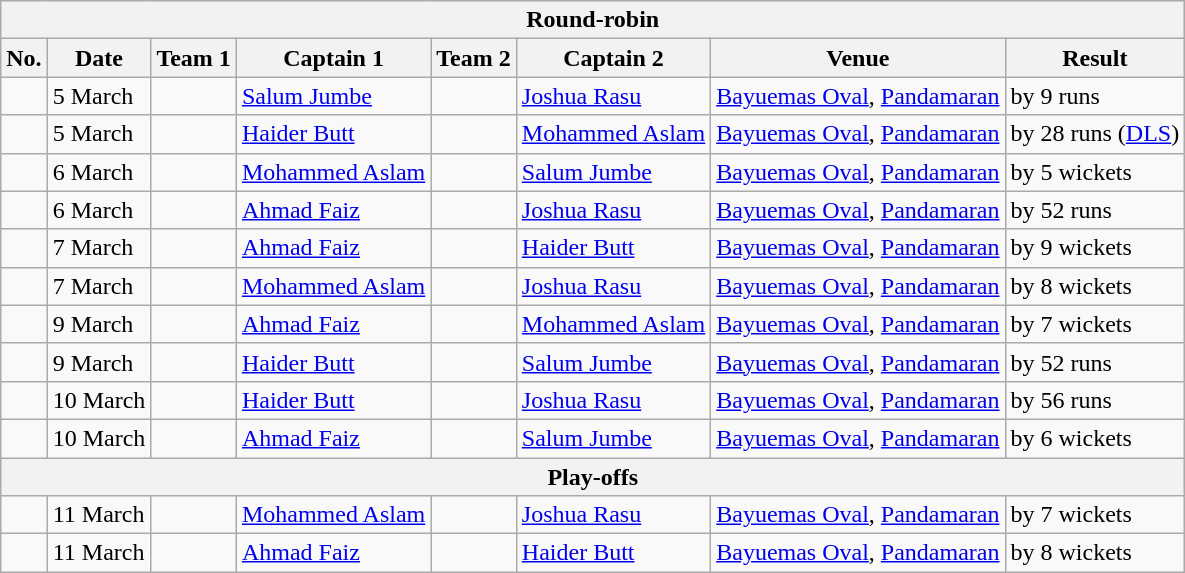<table class="wikitable">
<tr>
<th colspan="8">Round-robin</th>
</tr>
<tr>
<th>No.</th>
<th>Date</th>
<th>Team 1</th>
<th>Captain 1</th>
<th>Team 2</th>
<th>Captain 2</th>
<th>Venue</th>
<th>Result</th>
</tr>
<tr>
<td></td>
<td>5 March</td>
<td></td>
<td><a href='#'>Salum Jumbe</a></td>
<td></td>
<td><a href='#'>Joshua Rasu</a></td>
<td><a href='#'>Bayuemas Oval</a>, <a href='#'>Pandamaran</a></td>
<td> by 9 runs</td>
</tr>
<tr>
<td></td>
<td>5 March</td>
<td></td>
<td><a href='#'>Haider Butt</a></td>
<td></td>
<td><a href='#'>Mohammed Aslam</a></td>
<td><a href='#'>Bayuemas Oval</a>, <a href='#'>Pandamaran</a></td>
<td> by 28 runs (<a href='#'>DLS</a>)</td>
</tr>
<tr>
<td></td>
<td>6 March</td>
<td></td>
<td><a href='#'>Mohammed Aslam</a></td>
<td></td>
<td><a href='#'>Salum Jumbe</a></td>
<td><a href='#'>Bayuemas Oval</a>, <a href='#'>Pandamaran</a></td>
<td> by 5 wickets</td>
</tr>
<tr>
<td></td>
<td>6 March</td>
<td></td>
<td><a href='#'>Ahmad Faiz</a></td>
<td></td>
<td><a href='#'>Joshua Rasu</a></td>
<td><a href='#'>Bayuemas Oval</a>, <a href='#'>Pandamaran</a></td>
<td> by 52 runs</td>
</tr>
<tr>
<td></td>
<td>7 March</td>
<td></td>
<td><a href='#'>Ahmad Faiz</a></td>
<td></td>
<td><a href='#'>Haider Butt</a></td>
<td><a href='#'>Bayuemas Oval</a>, <a href='#'>Pandamaran</a></td>
<td> by 9 wickets</td>
</tr>
<tr>
<td></td>
<td>7 March</td>
<td></td>
<td><a href='#'>Mohammed Aslam</a></td>
<td></td>
<td><a href='#'>Joshua Rasu</a></td>
<td><a href='#'>Bayuemas Oval</a>, <a href='#'>Pandamaran</a></td>
<td> by 8 wickets</td>
</tr>
<tr>
<td></td>
<td>9 March</td>
<td></td>
<td><a href='#'>Ahmad Faiz</a></td>
<td></td>
<td><a href='#'>Mohammed Aslam</a></td>
<td><a href='#'>Bayuemas Oval</a>, <a href='#'>Pandamaran</a></td>
<td> by 7 wickets</td>
</tr>
<tr>
<td></td>
<td>9 March</td>
<td></td>
<td><a href='#'>Haider Butt</a></td>
<td></td>
<td><a href='#'>Salum Jumbe</a></td>
<td><a href='#'>Bayuemas Oval</a>, <a href='#'>Pandamaran</a></td>
<td> by 52 runs</td>
</tr>
<tr>
<td></td>
<td>10 March</td>
<td></td>
<td><a href='#'>Haider Butt</a></td>
<td></td>
<td><a href='#'>Joshua Rasu</a></td>
<td><a href='#'>Bayuemas Oval</a>, <a href='#'>Pandamaran</a></td>
<td> by 56 runs</td>
</tr>
<tr>
<td></td>
<td>10 March</td>
<td></td>
<td><a href='#'>Ahmad Faiz</a></td>
<td></td>
<td><a href='#'>Salum Jumbe</a></td>
<td><a href='#'>Bayuemas Oval</a>, <a href='#'>Pandamaran</a></td>
<td> by 6 wickets</td>
</tr>
<tr>
<th colspan="8">Play-offs</th>
</tr>
<tr>
<td></td>
<td>11 March</td>
<td></td>
<td><a href='#'>Mohammed Aslam</a></td>
<td></td>
<td><a href='#'>Joshua Rasu</a></td>
<td><a href='#'>Bayuemas Oval</a>, <a href='#'>Pandamaran</a></td>
<td> by 7 wickets</td>
</tr>
<tr>
<td></td>
<td>11 March</td>
<td></td>
<td><a href='#'>Ahmad Faiz</a></td>
<td></td>
<td><a href='#'>Haider Butt</a></td>
<td><a href='#'>Bayuemas Oval</a>, <a href='#'>Pandamaran</a></td>
<td> by 8 wickets</td>
</tr>
</table>
